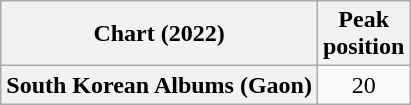<table class="wikitable sortable plainrowheaders" style="text-align:center">
<tr>
<th scope="col">Chart (2022)</th>
<th scope="col">Peak<br>position</th>
</tr>
<tr>
<th scope="row">South Korean Albums (Gaon)</th>
<td>20</td>
</tr>
</table>
